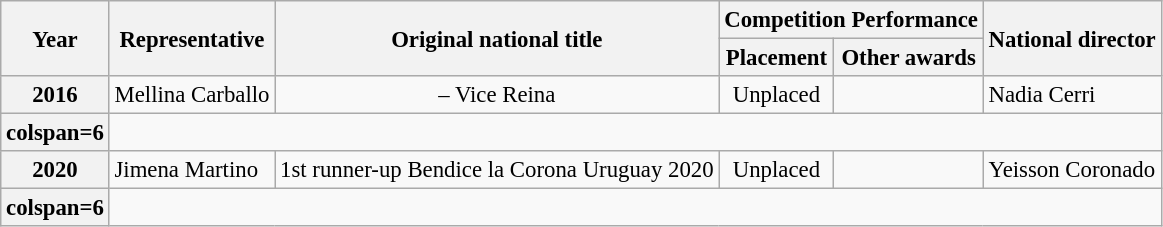<table class="wikitable" style="font-size:95%;">
<tr>
<th rowspan=2>Year</th>
<th rowspan=2>Representative</th>
<th rowspan=2>Original national title</th>
<th colspan=2>Competition Performance</th>
<th rowspan=2>National director</th>
</tr>
<tr>
<th>Placement</th>
<th>Other awards</th>
</tr>
<tr>
<th>2016</th>
<td>Mellina Carballo</td>
<td align=center> – Vice Reina</td>
<td align=center>Unplaced</td>
<td></td>
<td>Nadia Cerri</td>
</tr>
<tr>
<th>colspan=6 </th>
</tr>
<tr>
<th>2020</th>
<td>Jimena Martino</td>
<td align=center>1st runner-up Bendice la Corona Uruguay 2020</td>
<td align=center>Unplaced</td>
<td></td>
<td>Yeisson Coronado</td>
</tr>
<tr>
<th>colspan=6 </th>
</tr>
</table>
